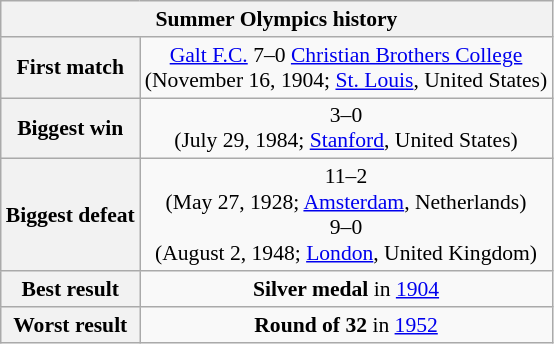<table class="wikitable collapsible collapsed" style="text-align: center;font-size:90%;">
<tr>
<th colspan=2>Summer Olympics history</th>
</tr>
<tr>
<th>First match</th>
<td> <a href='#'>Galt F.C.</a> 7–0 <a href='#'>Christian Brothers College</a>  <br>(November 16, 1904; <a href='#'>St. Louis</a>, United States)</td>
</tr>
<tr>
<th>Biggest win</th>
<td> 3–0 <br>(July 29, 1984; <a href='#'>Stanford</a>, United States)</td>
</tr>
<tr>
<th>Biggest defeat</th>
<td> 11–2 <br>(May 27, 1928; <a href='#'>Amsterdam</a>, Netherlands)<br> 9–0 <br>(August 2, 1948; <a href='#'>London</a>, United Kingdom)</td>
</tr>
<tr>
<th>Best result</th>
<td><strong>Silver medal</strong> in <a href='#'>1904</a></td>
</tr>
<tr>
<th>Worst result</th>
<td><strong>Round of 32</strong> in <a href='#'>1952</a></td>
</tr>
</table>
